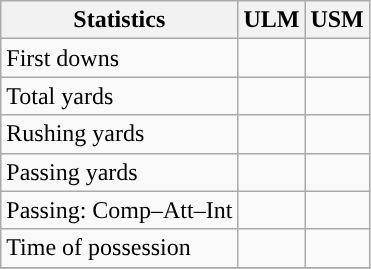<table class="wikitable" style="float: left;">
<tr>
<th>Statistics</th>
<th>ULM</th>
<th>USM</th>
</tr>
<tr>
<td>First downs</td>
<td></td>
<td></td>
</tr>
<tr>
<td>Total yards</td>
<td></td>
<td></td>
</tr>
<tr>
<td>Rushing yards</td>
<td></td>
<td></td>
</tr>
<tr>
<td>Passing yards</td>
<td></td>
<td></td>
</tr>
<tr>
<td>Passing: Comp–Att–Int</td>
<td></td>
<td></td>
</tr>
<tr>
<td>Time of possession</td>
<td></td>
<td></td>
</tr>
<tr>
</tr>
</table>
